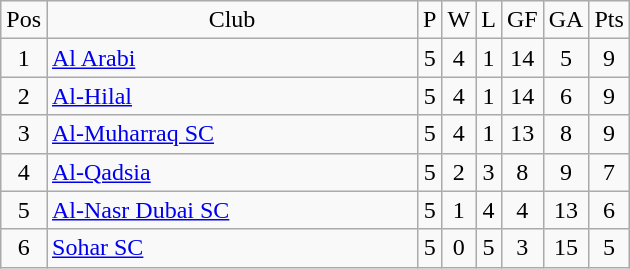<table class="wikitable" style="text-align:center;">
<tr>
<td>Pos</td>
<td style="width:15em">Club</td>
<td>P</td>
<td>W</td>
<td>L</td>
<td>GF</td>
<td>GA</td>
<td>Pts</td>
</tr>
<tr>
<td>1</td>
<td align="left"><a href='#'>Al Arabi</a></td>
<td>5</td>
<td>4</td>
<td>1</td>
<td>14</td>
<td>5</td>
<td>9</td>
</tr>
<tr>
<td>2</td>
<td align="left"><a href='#'>Al-Hilal</a></td>
<td>5</td>
<td>4</td>
<td>1</td>
<td>14</td>
<td>6</td>
<td>9</td>
</tr>
<tr>
<td>3</td>
<td align="left"><a href='#'>Al-Muharraq SC</a></td>
<td>5</td>
<td>4</td>
<td>1</td>
<td>13</td>
<td>8</td>
<td>9</td>
</tr>
<tr>
<td>4</td>
<td align="left"><a href='#'>Al-Qadsia</a></td>
<td>5</td>
<td>2</td>
<td>3</td>
<td>8</td>
<td>9</td>
<td>7</td>
</tr>
<tr>
<td>5</td>
<td align="left"><a href='#'>Al-Nasr Dubai SC</a></td>
<td>5</td>
<td>1</td>
<td>4</td>
<td>4</td>
<td>13</td>
<td>6</td>
</tr>
<tr>
<td>6</td>
<td align="left"><a href='#'>Sohar SC</a></td>
<td>5</td>
<td>0</td>
<td>5</td>
<td>3</td>
<td>15</td>
<td>5</td>
</tr>
</table>
